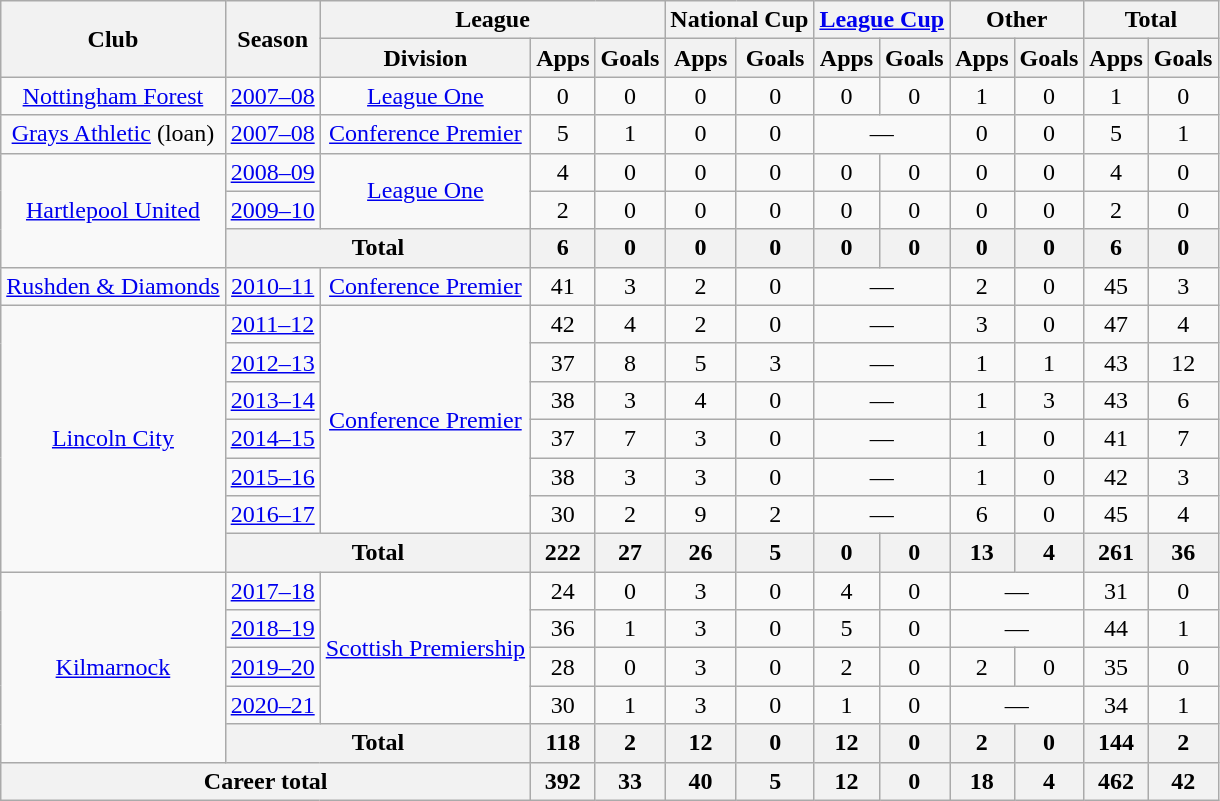<table class="wikitable" style="text-align:center">
<tr>
<th rowspan="2">Club</th>
<th rowspan="2">Season</th>
<th colspan="3">League</th>
<th colspan="2">National Cup</th>
<th colspan="2"><a href='#'>League Cup</a></th>
<th colspan="2">Other</th>
<th colspan="2">Total</th>
</tr>
<tr>
<th>Division</th>
<th>Apps</th>
<th>Goals</th>
<th>Apps</th>
<th>Goals</th>
<th>Apps</th>
<th>Goals</th>
<th>Apps</th>
<th>Goals</th>
<th>Apps</th>
<th>Goals</th>
</tr>
<tr>
<td><a href='#'>Nottingham Forest</a></td>
<td><a href='#'>2007–08</a></td>
<td><a href='#'>League One</a></td>
<td>0</td>
<td>0</td>
<td>0</td>
<td>0</td>
<td>0</td>
<td>0</td>
<td>1</td>
<td>0</td>
<td>1</td>
<td>0</td>
</tr>
<tr>
<td><a href='#'>Grays Athletic</a> (loan)</td>
<td><a href='#'>2007–08</a></td>
<td><a href='#'>Conference Premier</a></td>
<td>5</td>
<td>1</td>
<td>0</td>
<td>0</td>
<td colspan="2">—</td>
<td>0</td>
<td>0</td>
<td>5</td>
<td>1</td>
</tr>
<tr>
<td rowspan="3"><a href='#'>Hartlepool United</a></td>
<td><a href='#'>2008–09</a></td>
<td rowspan="2"><a href='#'>League One</a></td>
<td>4</td>
<td>0</td>
<td>0</td>
<td>0</td>
<td>0</td>
<td>0</td>
<td>0</td>
<td>0</td>
<td>4</td>
<td>0</td>
</tr>
<tr>
<td><a href='#'>2009–10</a></td>
<td>2</td>
<td>0</td>
<td>0</td>
<td>0</td>
<td>0</td>
<td>0</td>
<td>0</td>
<td>0</td>
<td>2</td>
<td>0</td>
</tr>
<tr>
<th colspan="2">Total</th>
<th>6</th>
<th>0</th>
<th>0</th>
<th>0</th>
<th>0</th>
<th>0</th>
<th>0</th>
<th>0</th>
<th>6</th>
<th>0</th>
</tr>
<tr>
<td><a href='#'>Rushden & Diamonds</a></td>
<td><a href='#'>2010–11</a></td>
<td><a href='#'>Conference Premier</a></td>
<td>41</td>
<td>3</td>
<td>2</td>
<td>0</td>
<td colspan="2">—</td>
<td>2</td>
<td>0</td>
<td>45</td>
<td>3</td>
</tr>
<tr>
<td rowspan="7"><a href='#'>Lincoln City</a></td>
<td><a href='#'>2011–12</a></td>
<td rowspan="6"><a href='#'>Conference Premier</a></td>
<td>42</td>
<td>4</td>
<td>2</td>
<td>0</td>
<td colspan="2">—</td>
<td>3</td>
<td>0</td>
<td>47</td>
<td>4</td>
</tr>
<tr>
<td><a href='#'>2012–13</a></td>
<td>37</td>
<td>8</td>
<td>5</td>
<td>3</td>
<td colspan="2">—</td>
<td>1</td>
<td>1</td>
<td>43</td>
<td>12</td>
</tr>
<tr>
<td><a href='#'>2013–14</a></td>
<td>38</td>
<td>3</td>
<td>4</td>
<td>0</td>
<td colspan="2">—</td>
<td>1</td>
<td>3</td>
<td>43</td>
<td>6</td>
</tr>
<tr>
<td><a href='#'>2014–15</a></td>
<td>37</td>
<td>7</td>
<td>3</td>
<td>0</td>
<td colspan="2">—</td>
<td>1</td>
<td>0</td>
<td>41</td>
<td>7</td>
</tr>
<tr>
<td><a href='#'>2015–16</a></td>
<td>38</td>
<td>3</td>
<td>3</td>
<td>0</td>
<td colspan="2">—</td>
<td>1</td>
<td>0</td>
<td>42</td>
<td>3</td>
</tr>
<tr>
<td><a href='#'>2016–17</a></td>
<td>30</td>
<td>2</td>
<td>9</td>
<td>2</td>
<td colspan="2">—</td>
<td>6</td>
<td>0</td>
<td>45</td>
<td>4</td>
</tr>
<tr>
<th colspan="2">Total</th>
<th>222</th>
<th>27</th>
<th>26</th>
<th>5</th>
<th>0</th>
<th>0</th>
<th>13</th>
<th>4</th>
<th>261</th>
<th>36</th>
</tr>
<tr>
<td rowspan=5><a href='#'>Kilmarnock</a></td>
<td><a href='#'>2017–18</a></td>
<td rowspan=4><a href='#'>Scottish Premiership</a></td>
<td>24</td>
<td>0</td>
<td>3</td>
<td>0</td>
<td>4</td>
<td>0</td>
<td colspan="2">—</td>
<td>31</td>
<td>0</td>
</tr>
<tr>
<td><a href='#'>2018–19</a></td>
<td>36</td>
<td>1</td>
<td>3</td>
<td>0</td>
<td>5</td>
<td>0</td>
<td colspan="2">—</td>
<td>44</td>
<td>1</td>
</tr>
<tr>
<td><a href='#'>2019–20</a></td>
<td>28</td>
<td>0</td>
<td>3</td>
<td>0</td>
<td>2</td>
<td>0</td>
<td>2</td>
<td>0</td>
<td>35</td>
<td>0</td>
</tr>
<tr>
<td><a href='#'>2020–21</a></td>
<td>30</td>
<td>1</td>
<td>3</td>
<td>0</td>
<td>1</td>
<td>0</td>
<td colspan=2>—</td>
<td>34</td>
<td>1</td>
</tr>
<tr>
<th colspan=2>Total</th>
<th>118</th>
<th>2</th>
<th>12</th>
<th>0</th>
<th>12</th>
<th>0</th>
<th>2</th>
<th>0</th>
<th>144</th>
<th>2</th>
</tr>
<tr>
<th colspan="3">Career total</th>
<th>392</th>
<th>33</th>
<th>40</th>
<th>5</th>
<th>12</th>
<th>0</th>
<th>18</th>
<th>4</th>
<th>462</th>
<th>42</th>
</tr>
</table>
